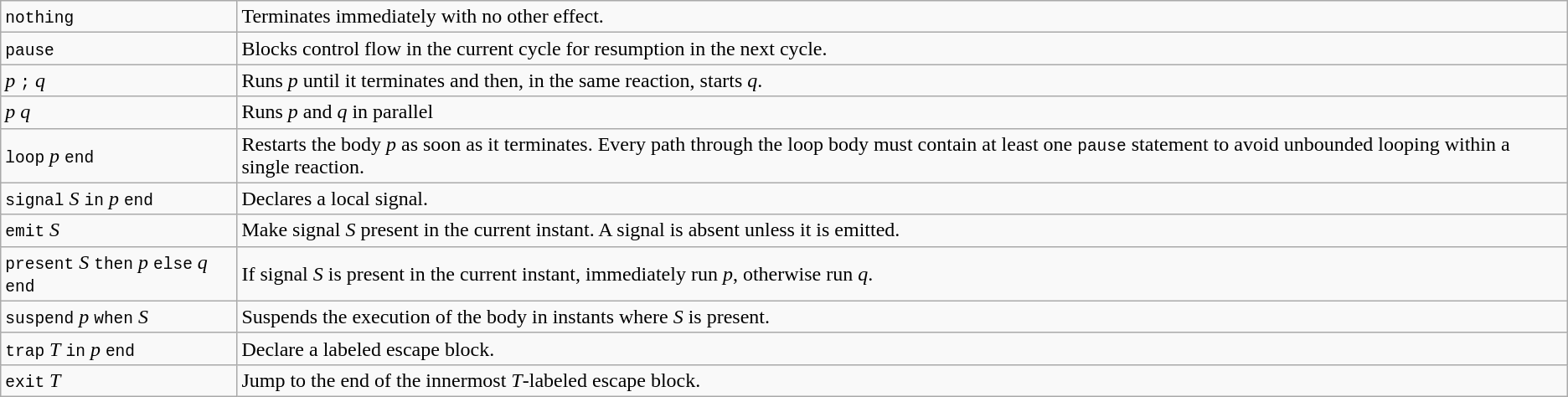<table class="wikitable">
<tr>
<td><code>nothing</code></td>
<td>Terminates immediately with no other effect.</td>
</tr>
<tr>
<td><code>pause</code></td>
<td>Blocks control flow in the current cycle for resumption in the next cycle.</td>
</tr>
<tr>
<td><em>p</em> <code>;</code> <em>q</em></td>
<td>Runs <em>p</em> until it terminates and then, in the same reaction, starts <em>q</em>.</td>
</tr>
<tr>
<td><em>p</em> <code></code> <em>q</em></td>
<td>Runs <em>p</em> and <em>q</em> in parallel</td>
</tr>
<tr>
<td><code>loop</code> <em>p</em> <code>end</code></td>
<td>Restarts the body <em>p</em> as soon as it terminates. Every path through the loop body must contain at least one <code>pause</code> statement to avoid unbounded looping within a single reaction.</td>
</tr>
<tr>
<td><code>signal</code> <em>S</em> <code>in</code> <em>p</em> <code>end</code></td>
<td>Declares a local signal.</td>
</tr>
<tr>
<td><code>emit</code> <em>S</em></td>
<td>Make signal <em>S</em> present in the current instant. A signal is absent unless it is emitted.</td>
</tr>
<tr>
<td class="nowrap"><code>present</code> <em>S</em> <code>then</code> <em>p</em> <code>else</code> <em>q</em> <code>end</code></td>
<td>If signal <em>S</em> is present in the current instant, immediately run <em>p</em>, otherwise run <em>q</em>.</td>
</tr>
<tr>
<td><code>suspend</code> <em>p</em> <code>when</code> <em>S</em></td>
<td>Suspends the execution of the body in instants where <em>S</em> is present.</td>
</tr>
<tr>
<td><code>trap</code> <em>T</em> <code>in</code> <em>p</em> <code>end</code></td>
<td>Declare a labeled escape block.</td>
</tr>
<tr>
<td><code>exit</code> <em>T</em></td>
<td>Jump to the end of the innermost <em>T</em>-labeled escape block.</td>
</tr>
</table>
